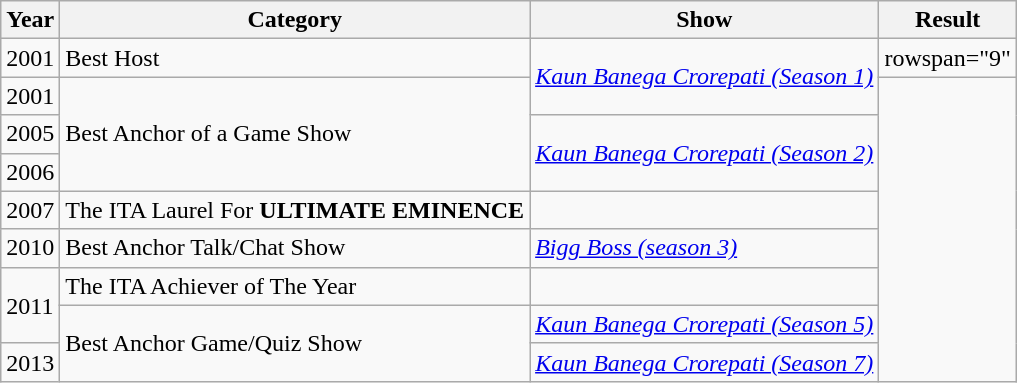<table class="wikitable sortable">
<tr>
<th>Year</th>
<th>Category</th>
<th>Show</th>
<th>Result</th>
</tr>
<tr>
<td>2001</td>
<td>Best Host</td>
<td rowspan="2"><em><a href='#'>Kaun Banega Crorepati (Season 1)</a></em></td>
<td>rowspan="9" </td>
</tr>
<tr>
<td>2001</td>
<td rowspan="3">Best Anchor of a Game Show</td>
</tr>
<tr>
<td>2005</td>
<td rowspan="2"><em><a href='#'>Kaun Banega Crorepati (Season 2)</a></em></td>
</tr>
<tr>
<td>2006</td>
</tr>
<tr>
<td>2007</td>
<td>The ITA Laurel For <strong>ULTIMATE EMINENCE</strong></td>
<td></td>
</tr>
<tr>
<td>2010</td>
<td>Best Anchor Talk/Chat Show</td>
<td><em><a href='#'>Bigg Boss (season 3)</a></em></td>
</tr>
<tr>
<td rowspan="2">2011</td>
<td>The ITA Achiever of The Year</td>
<td></td>
</tr>
<tr>
<td rowspan="2">Best Anchor Game/Quiz Show</td>
<td><em><a href='#'>Kaun Banega Crorepati (Season 5)</a></em></td>
</tr>
<tr>
<td>2013</td>
<td><em><a href='#'>Kaun Banega Crorepati (Season 7)</a></em></td>
</tr>
</table>
